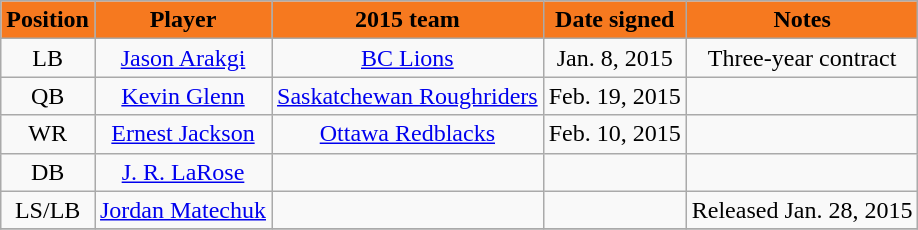<table class="wikitable sortable">
<tr>
<th style="background:#F6791F;color:black;">Position</th>
<th style="background:#F6791F;color:black;">Player</th>
<th style="background:#F6791F;color:black;">2015 team</th>
<th style="background:#F6791F;color:black;">Date signed</th>
<th style="background:#F6791F;color:black;">Notes</th>
</tr>
<tr align="center">
<td align=center>LB</td>
<td><a href='#'>Jason Arakgi</a></td>
<td><a href='#'>BC Lions</a></td>
<td>Jan. 8, 2015</td>
<td>Three-year contract</td>
</tr>
<tr align="center">
<td align=center>QB</td>
<td><a href='#'>Kevin Glenn</a></td>
<td><a href='#'>Saskatchewan Roughriders</a></td>
<td>Feb. 19, 2015</td>
<td></td>
</tr>
<tr align="center">
<td align=center>WR</td>
<td><a href='#'>Ernest Jackson</a></td>
<td><a href='#'>Ottawa Redblacks</a></td>
<td>Feb. 10, 2015</td>
<td></td>
</tr>
<tr align="center">
<td align=center>DB</td>
<td><a href='#'>J. R. LaRose</a></td>
<td></td>
<td></td>
<td></td>
</tr>
<tr align="center">
<td align=center>LS/LB</td>
<td><a href='#'>Jordan Matechuk</a></td>
<td></td>
<td></td>
<td>Released Jan. 28, 2015</td>
</tr>
<tr>
</tr>
</table>
